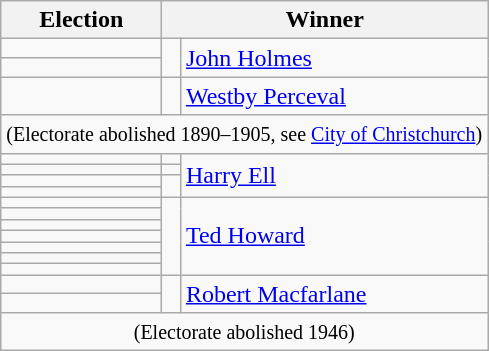<table class=wikitable>
<tr>
<th width=100>Election</th>
<th width=175 colspan=2>Winner</th>
</tr>
<tr>
<td></td>
<td rowspan=2 width=5 bgcolor=></td>
<td rowspan=2><a href='#'>John Holmes</a></td>
</tr>
<tr>
<td></td>
</tr>
<tr>
<td></td>
<td rowspan=1 width=5 bgcolor=></td>
<td rowspan=1><a href='#'>Westby Perceval</a></td>
</tr>
<tr>
<td colspan=3 align=center><small>(Electorate abolished 1890–1905, see <a href='#'>City of Christchurch</a>)</small></td>
</tr>
<tr>
<td></td>
<td bgcolor=></td>
<td rowspan=4><a href='#'>Harry Ell</a></td>
</tr>
<tr>
<td></td>
<td bgcolor=></td>
</tr>
<tr>
<td></td>
<td rowspan=2 bgcolor=></td>
</tr>
<tr>
<td></td>
</tr>
<tr>
<td></td>
<td rowspan=7 bgcolor=></td>
<td rowspan=7><a href='#'>Ted Howard</a></td>
</tr>
<tr>
<td></td>
</tr>
<tr>
<td></td>
</tr>
<tr>
<td></td>
</tr>
<tr>
<td></td>
</tr>
<tr>
<td></td>
</tr>
<tr>
<td></td>
</tr>
<tr>
<td></td>
<td rowspan=2 bgcolor=></td>
<td rowspan=2><a href='#'>Robert Macfarlane</a></td>
</tr>
<tr>
<td></td>
</tr>
<tr>
<td colspan=3 align=center><small> (Electorate abolished 1946)</small></td>
</tr>
</table>
